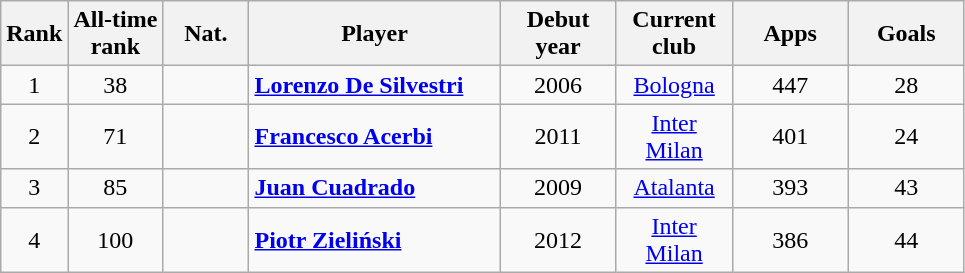<table class=wikitable>
<tr>
<th>Rank</th>
<th>All-time<br>rank</th>
<th width="50px">Nat.</th>
<th width="160px">Player</th>
<th width="70px">Debut<br>year</th>
<th width="70px">Current<br>club</th>
<th width="70px">Apps</th>
<th width="70px">Goals</th>
</tr>
<tr align="center">
<td>1</td>
<td>38</td>
<td></td>
<td align="left"><strong><a href='#'>Lorenzo De Silvestri</a></strong></td>
<td>2006</td>
<td><a href='#'>Bologna</a></td>
<td>447</td>
<td>28</td>
</tr>
<tr align="center">
<td>2</td>
<td>71</td>
<td></td>
<td align="left"><strong><a href='#'>Francesco Acerbi</a></strong></td>
<td>2011</td>
<td><a href='#'>Inter Milan</a></td>
<td>401</td>
<td>24</td>
</tr>
<tr align="center">
<td>3</td>
<td>85</td>
<td></td>
<td align="left"><strong><a href='#'>Juan Cuadrado</a></strong></td>
<td>2009</td>
<td><a href='#'>Atalanta</a></td>
<td>393</td>
<td>43</td>
</tr>
<tr align="center">
<td>4</td>
<td>100</td>
<td></td>
<td align="left"><strong><a href='#'>Piotr Zieliński</a></strong></td>
<td>2012</td>
<td><a href='#'>Inter Milan</a></td>
<td>386</td>
<td>44</td>
</tr>
</table>
